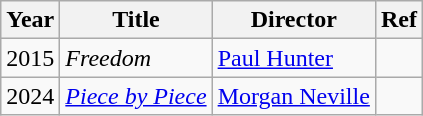<table class="wikitable">
<tr>
<th>Year</th>
<th>Title</th>
<th>Director</th>
<th>Ref</th>
</tr>
<tr>
<td>2015</td>
<td><em>Freedom</em></td>
<td><a href='#'>Paul Hunter</a></td>
<td></td>
</tr>
<tr>
<td>2024</td>
<td><em><a href='#'>Piece by Piece</a></em></td>
<td><a href='#'>Morgan Neville</a></td>
<td></td>
</tr>
</table>
